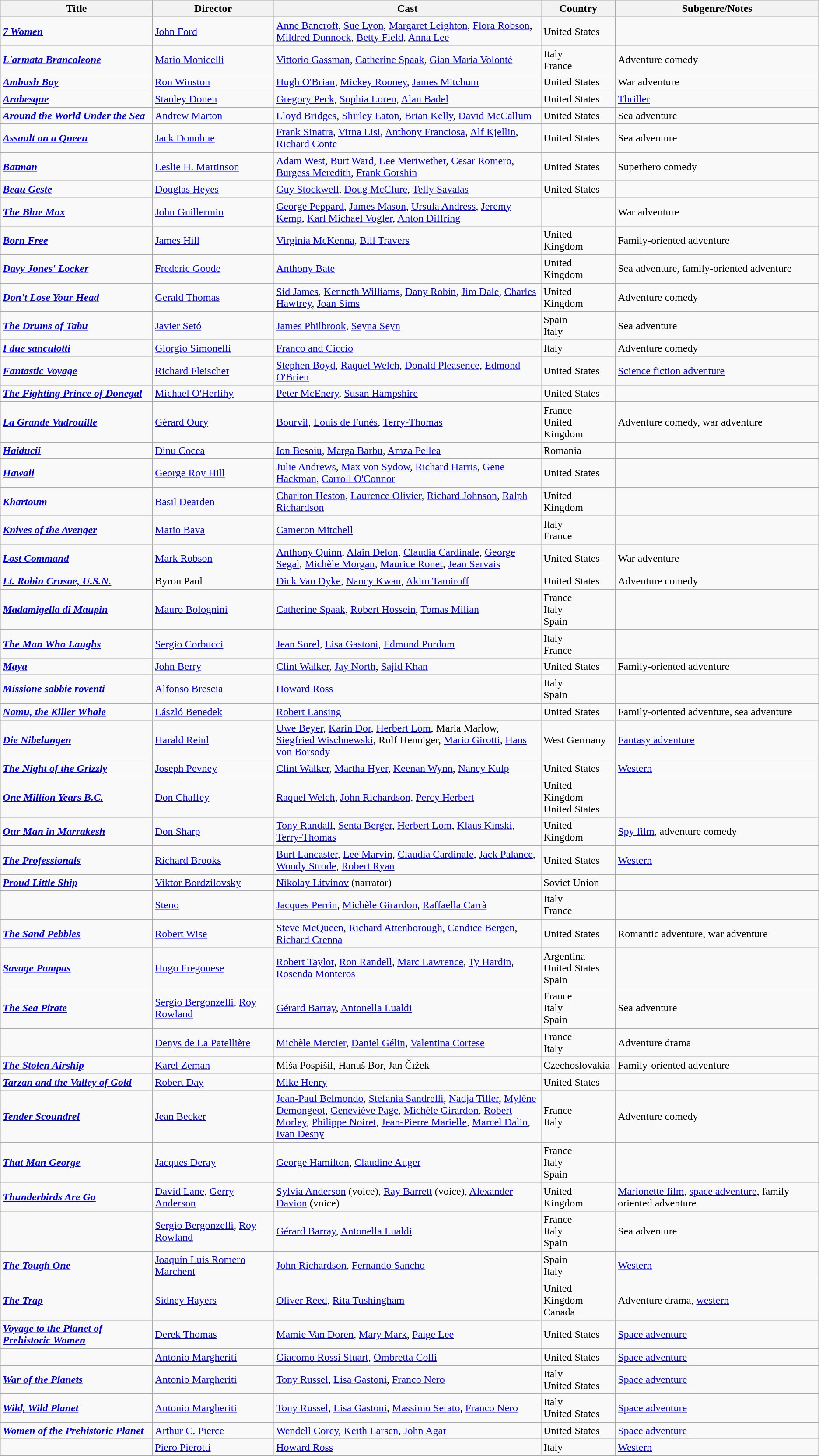<table class="wikitable">
<tr>
<th>Title</th>
<th>Director</th>
<th style="width: 400px;">Cast</th>
<th>Country</th>
<th>Subgenre/Notes</th>
</tr>
<tr>
<td><strong><em><a href='#'>7 Women</a></em></strong></td>
<td><a href='#'>John Ford</a></td>
<td><a href='#'>Anne Bancroft</a>, <a href='#'>Sue Lyon</a>, <a href='#'>Margaret Leighton</a>, <a href='#'>Flora Robson</a>, <a href='#'>Mildred Dunnock</a>, <a href='#'>Betty Field</a>, <a href='#'>Anna Lee</a></td>
<td>United States</td>
<td></td>
</tr>
<tr>
<td><strong><em><a href='#'>L'armata Brancaleone</a></em></strong></td>
<td><a href='#'>Mario Monicelli</a></td>
<td><a href='#'>Vittorio Gassman</a>, <a href='#'>Catherine Spaak</a>, <a href='#'>Gian Maria Volonté</a></td>
<td>Italy<br>France</td>
<td>Adventure comedy</td>
</tr>
<tr>
<td><strong><em><a href='#'>Ambush Bay</a></em></strong></td>
<td><a href='#'>Ron Winston</a></td>
<td><a href='#'>Hugh O'Brian</a>, <a href='#'>Mickey Rooney</a>, <a href='#'>James Mitchum</a></td>
<td>United States</td>
<td>War adventure</td>
</tr>
<tr>
<td><strong><em><a href='#'>Arabesque</a></em></strong></td>
<td><a href='#'>Stanley Donen</a></td>
<td><a href='#'>Gregory Peck</a>, <a href='#'>Sophia Loren</a>, <a href='#'>Alan Badel</a></td>
<td>United States</td>
<td><a href='#'>Thriller</a></td>
</tr>
<tr>
<td><strong><em><a href='#'>Around the World Under the Sea</a></em></strong></td>
<td><a href='#'>Andrew Marton</a></td>
<td><a href='#'>Lloyd Bridges</a>, <a href='#'>Shirley Eaton</a>, <a href='#'>Brian Kelly</a>, <a href='#'>David McCallum</a></td>
<td>United States</td>
<td>Sea adventure</td>
</tr>
<tr>
<td><strong><em><a href='#'>Assault on a Queen</a></em></strong></td>
<td><a href='#'>Jack Donohue</a></td>
<td><a href='#'>Frank Sinatra</a>, <a href='#'>Virna Lisi</a>, <a href='#'>Anthony Franciosa</a>, <a href='#'>Alf Kjellin</a>, <a href='#'>Richard Conte</a></td>
<td>United States</td>
<td>Sea adventure</td>
</tr>
<tr>
<td><strong><em><a href='#'>Batman</a></em></strong></td>
<td><a href='#'>Leslie H. Martinson</a></td>
<td><a href='#'>Adam West</a>, <a href='#'>Burt Ward</a>, <a href='#'>Lee Meriwether</a>, <a href='#'>Cesar Romero</a>, <a href='#'>Burgess Meredith</a>, <a href='#'>Frank Gorshin</a></td>
<td>United States</td>
<td>Superhero comedy</td>
</tr>
<tr>
<td><strong><em><a href='#'>Beau Geste</a></em></strong></td>
<td><a href='#'>Douglas Heyes</a></td>
<td><a href='#'>Guy Stockwell</a>, <a href='#'>Doug McClure</a>, <a href='#'>Telly Savalas</a></td>
<td>United States</td>
<td></td>
</tr>
<tr>
<td><strong><em><a href='#'>The Blue Max</a></em></strong></td>
<td><a href='#'>John Guillermin</a></td>
<td><a href='#'>George Peppard</a>, <a href='#'>James Mason</a>, <a href='#'>Ursula Andress</a>, <a href='#'>Jeremy Kemp</a>, <a href='#'>Karl Michael Vogler</a>, <a href='#'>Anton Diffring</a></td>
<td></td>
<td>War adventure</td>
</tr>
<tr>
<td><strong><em><a href='#'>Born Free</a></em></strong></td>
<td><a href='#'>James Hill</a></td>
<td><a href='#'>Virginia McKenna</a>, <a href='#'>Bill Travers</a></td>
<td>United Kingdom</td>
<td>Family-oriented adventure</td>
</tr>
<tr>
<td><strong><em><a href='#'>Davy Jones' Locker</a></em></strong></td>
<td><a href='#'>Frederic Goode</a></td>
<td><a href='#'>Anthony Bate</a></td>
<td>United Kingdom</td>
<td>Sea adventure, family-oriented adventure</td>
</tr>
<tr>
<td><strong><em><a href='#'>Don't Lose Your Head</a></em></strong></td>
<td><a href='#'>Gerald Thomas</a></td>
<td><a href='#'>Sid James</a>, <a href='#'>Kenneth Williams</a>, <a href='#'>Dany Robin</a>, <a href='#'>Jim Dale</a>, <a href='#'>Charles Hawtrey</a>, <a href='#'>Joan Sims</a></td>
<td>United Kingdom</td>
<td>Adventure comedy</td>
</tr>
<tr>
<td><strong><em><a href='#'>The Drums of Tabu</a></em></strong></td>
<td><a href='#'>Javier Setó</a></td>
<td><a href='#'>James Philbrook</a>, <a href='#'>Seyna Seyn</a></td>
<td>Spain<br>Italy</td>
<td>Sea adventure</td>
</tr>
<tr>
<td><strong><em><a href='#'>I due sanculotti</a></em></strong></td>
<td><a href='#'>Giorgio Simonelli</a></td>
<td><a href='#'>Franco and Ciccio</a></td>
<td>Italy</td>
<td>Adventure comedy</td>
</tr>
<tr>
<td><strong><em><a href='#'>Fantastic Voyage</a></em></strong></td>
<td><a href='#'>Richard Fleischer</a></td>
<td><a href='#'>Stephen Boyd</a>, <a href='#'>Raquel Welch</a>, <a href='#'>Donald Pleasence</a>, <a href='#'>Edmond O'Brien</a></td>
<td>United States</td>
<td><a href='#'>Science fiction adventure</a></td>
</tr>
<tr>
<td><strong><em><a href='#'>The Fighting Prince of Donegal</a></em></strong></td>
<td><a href='#'>Michael O'Herlihy</a></td>
<td><a href='#'>Peter McEnery</a>, <a href='#'>Susan Hampshire</a></td>
<td>United States</td>
<td></td>
</tr>
<tr>
<td><strong><em><a href='#'>La Grande Vadrouille</a></em></strong></td>
<td><a href='#'>Gérard Oury</a></td>
<td><a href='#'>Bourvil</a>, <a href='#'>Louis de Funès</a>, <a href='#'>Terry-Thomas</a></td>
<td>France<br>United Kingdom</td>
<td>Adventure comedy, war adventure</td>
</tr>
<tr>
<td><strong><em><a href='#'>Haiducii</a></em></strong></td>
<td><a href='#'>Dinu Cocea</a></td>
<td><a href='#'>Ion Besoiu</a>, <a href='#'>Marga Barbu</a>, <a href='#'>Amza Pellea</a></td>
<td>Romania</td>
<td></td>
</tr>
<tr>
<td><strong><em><a href='#'>Hawaii</a></em></strong></td>
<td><a href='#'>George Roy Hill</a></td>
<td><a href='#'>Julie Andrews</a>, <a href='#'>Max von Sydow</a>, <a href='#'>Richard Harris</a>, <a href='#'>Gene Hackman</a>, <a href='#'>Carroll O'Connor</a></td>
<td>United States</td>
<td></td>
</tr>
<tr>
<td><strong><em><a href='#'>Khartoum</a></em></strong></td>
<td><a href='#'>Basil Dearden</a></td>
<td><a href='#'>Charlton Heston</a>, <a href='#'>Laurence Olivier</a>, <a href='#'>Richard Johnson</a>, <a href='#'>Ralph Richardson</a></td>
<td>United Kingdom</td>
<td></td>
</tr>
<tr>
<td><strong><em><a href='#'>Knives of the Avenger</a></em></strong></td>
<td><a href='#'>Mario Bava</a></td>
<td><a href='#'>Cameron Mitchell</a></td>
<td>Italy<br>France</td>
<td></td>
</tr>
<tr>
<td><strong><em><a href='#'>Lost Command</a></em></strong></td>
<td><a href='#'>Mark Robson</a></td>
<td><a href='#'>Anthony Quinn</a>, <a href='#'>Alain Delon</a>, <a href='#'>Claudia Cardinale</a>, <a href='#'>George Segal</a>, <a href='#'>Michèle Morgan</a>, <a href='#'>Maurice Ronet</a>, <a href='#'>Jean Servais</a></td>
<td>United States</td>
<td>War adventure</td>
</tr>
<tr>
<td><strong><em><a href='#'>Lt. Robin Crusoe, U.S.N.</a></em></strong></td>
<td>Byron Paul</td>
<td><a href='#'>Dick Van Dyke</a>, <a href='#'>Nancy Kwan</a>, <a href='#'>Akim Tamiroff</a></td>
<td>United States</td>
<td>Adventure comedy</td>
</tr>
<tr>
<td><strong><em><a href='#'>Madamigella di Maupin</a></em></strong></td>
<td><a href='#'>Mauro Bolognini</a></td>
<td><a href='#'>Catherine Spaak</a>, <a href='#'>Robert Hossein</a>, <a href='#'>Tomas Milian</a></td>
<td>France<br>Italy<br>Spain</td>
<td></td>
</tr>
<tr>
<td><strong><em><a href='#'>The Man Who Laughs</a></em></strong></td>
<td><a href='#'>Sergio Corbucci</a></td>
<td><a href='#'>Jean Sorel</a>, <a href='#'>Lisa Gastoni</a>, <a href='#'>Edmund Purdom</a></td>
<td>Italy<br>France</td>
<td></td>
</tr>
<tr>
<td><strong><em><a href='#'>Maya</a></em></strong></td>
<td><a href='#'>John Berry</a></td>
<td><a href='#'>Clint Walker</a>, <a href='#'>Jay North</a>, <a href='#'>Sajid Khan</a></td>
<td>United States</td>
<td>Family-oriented adventure</td>
</tr>
<tr>
<td><strong><em><a href='#'>Missione sabbie roventi</a></em></strong></td>
<td><a href='#'>Alfonso Brescia</a></td>
<td><a href='#'>Howard Ross</a></td>
<td>Italy<br>Spain</td>
<td></td>
</tr>
<tr>
<td><strong><em><a href='#'>Namu, the Killer Whale</a></em></strong></td>
<td><a href='#'>László Benedek</a></td>
<td><a href='#'>Robert Lansing</a></td>
<td>United States</td>
<td>Family-oriented adventure, sea adventure</td>
</tr>
<tr>
<td><strong><em><a href='#'>Die Nibelungen</a></em></strong></td>
<td><a href='#'>Harald Reinl</a></td>
<td><a href='#'>Uwe Beyer</a>, <a href='#'>Karin Dor</a>, <a href='#'>Herbert Lom</a>, Maria Marlow, <a href='#'>Siegfried Wischnewski</a>, Rolf Henniger, <a href='#'>Mario Girotti</a>, <a href='#'>Hans von Borsody</a></td>
<td>West Germany</td>
<td><a href='#'>Fantasy adventure</a></td>
</tr>
<tr>
<td><strong><em><a href='#'>The Night of the Grizzly</a></em></strong></td>
<td><a href='#'>Joseph Pevney</a></td>
<td><a href='#'>Clint Walker</a>, <a href='#'>Martha Hyer</a>, <a href='#'>Keenan Wynn</a>, <a href='#'>Nancy Kulp</a></td>
<td>United States</td>
<td><a href='#'>Western</a></td>
</tr>
<tr>
<td><strong><em><a href='#'>One Million Years B.C.</a></em></strong></td>
<td><a href='#'>Don Chaffey</a></td>
<td><a href='#'>Raquel Welch</a>, <a href='#'>John Richardson</a>, <a href='#'>Percy Herbert</a></td>
<td>United Kingdom<br>United States</td>
<td></td>
</tr>
<tr>
<td><strong><em><a href='#'>Our Man in Marrakesh</a></em></strong></td>
<td><a href='#'>Don Sharp</a></td>
<td><a href='#'>Tony Randall</a>, <a href='#'>Senta Berger</a>, <a href='#'>Herbert Lom</a>, <a href='#'>Klaus Kinski</a>, <a href='#'>Terry-Thomas</a></td>
<td>United Kingdom</td>
<td><a href='#'>Spy film</a>, adventure comedy</td>
</tr>
<tr>
<td><strong><em><a href='#'>The Professionals</a></em></strong></td>
<td><a href='#'>Richard Brooks</a></td>
<td><a href='#'>Burt Lancaster</a>, <a href='#'>Lee Marvin</a>, <a href='#'>Claudia Cardinale</a>, <a href='#'>Jack Palance</a>, <a href='#'>Woody Strode</a>, <a href='#'>Robert Ryan</a></td>
<td>United States</td>
<td><a href='#'>Western</a></td>
</tr>
<tr>
<td><strong><em><a href='#'>Proud Little Ship</a></em></strong></td>
<td><a href='#'>Viktor Bordzilovsky</a></td>
<td><a href='#'>Nikolay Litvinov</a> (narrator)</td>
<td>Soviet Union</td>
<td></td>
</tr>
<tr>
<td><strong><em></em></strong></td>
<td><a href='#'>Steno</a></td>
<td><a href='#'>Jacques Perrin</a>, <a href='#'>Michèle Girardon</a>, <a href='#'>Raffaella Carrà</a></td>
<td>Italy<br>France</td>
<td></td>
</tr>
<tr>
<td><strong><em><a href='#'>The Sand Pebbles</a></em></strong></td>
<td><a href='#'>Robert Wise</a></td>
<td><a href='#'>Steve McQueen</a>, <a href='#'>Richard Attenborough</a>, <a href='#'>Candice Bergen</a>, <a href='#'>Richard Crenna</a></td>
<td>United States</td>
<td>Romantic adventure, war adventure</td>
</tr>
<tr>
<td><strong><em><a href='#'>Savage Pampas</a></em></strong></td>
<td><a href='#'>Hugo Fregonese</a></td>
<td><a href='#'>Robert Taylor</a>, <a href='#'>Ron Randell</a>, <a href='#'>Marc Lawrence</a>, <a href='#'>Ty Hardin</a>, <a href='#'>Rosenda Monteros</a></td>
<td>Argentina<br>United States<br>Spain</td>
<td></td>
</tr>
<tr>
<td><strong><em><a href='#'>The Sea Pirate</a></em></strong></td>
<td><a href='#'>Sergio Bergonzelli</a>, <a href='#'>Roy Rowland</a></td>
<td><a href='#'>Gérard Barray</a>, <a href='#'>Antonella Lualdi</a></td>
<td>France<br>Italy<br>Spain</td>
<td>Sea adventure</td>
</tr>
<tr>
<td><strong><em></em></strong></td>
<td><a href='#'>Denys de La Patellière</a></td>
<td><a href='#'>Michèle Mercier</a>, <a href='#'>Daniel Gélin</a>, <a href='#'>Valentina Cortese</a></td>
<td>France<br>Italy</td>
<td>Adventure drama</td>
</tr>
<tr>
<td><strong><em><a href='#'>The Stolen Airship</a></em></strong></td>
<td><a href='#'>Karel Zeman</a></td>
<td>Míša Pospíšil, Hanuš Bor, Jan Čížek</td>
<td>Czechoslovakia</td>
<td>Family-oriented adventure</td>
</tr>
<tr>
<td><strong><em><a href='#'>Tarzan and the Valley of Gold</a></em></strong></td>
<td><a href='#'>Robert Day</a></td>
<td><a href='#'>Mike Henry</a></td>
<td>United States</td>
<td></td>
</tr>
<tr>
<td><strong><em><a href='#'>Tender Scoundrel</a></em></strong></td>
<td><a href='#'>Jean Becker</a></td>
<td><a href='#'>Jean-Paul Belmondo</a>, <a href='#'>Stefania Sandrelli</a>, <a href='#'>Nadja Tiller</a>, <a href='#'>Mylène Demongeot</a>, <a href='#'>Geneviève Page</a>, <a href='#'>Michèle Girardon</a>, <a href='#'>Robert Morley</a>, <a href='#'>Philippe Noiret</a>, <a href='#'>Jean-Pierre Marielle</a>, <a href='#'>Marcel Dalio</a>, <a href='#'>Ivan Desny</a></td>
<td>France<br>Italy</td>
<td>Adventure comedy</td>
</tr>
<tr>
<td><strong><em><a href='#'>That Man George</a></em></strong></td>
<td><a href='#'>Jacques Deray</a></td>
<td><a href='#'>George Hamilton</a>, <a href='#'>Claudine Auger</a></td>
<td>France<br>Italy<br>Spain</td>
<td></td>
</tr>
<tr>
<td><strong><em><a href='#'>Thunderbirds Are Go</a></em></strong></td>
<td><a href='#'>David Lane</a>, <a href='#'>Gerry Anderson</a></td>
<td><a href='#'>Sylvia Anderson</a> (voice), <a href='#'>Ray Barrett</a> (voice), <a href='#'>Alexander Davion</a> (voice)</td>
<td>United Kingdom</td>
<td><a href='#'>Marionette film</a>, <a href='#'>space adventure</a>, family-oriented adventure</td>
</tr>
<tr>
<td><strong><em></em></strong></td>
<td><a href='#'>Sergio Bergonzelli</a>, <a href='#'>Roy Rowland</a></td>
<td><a href='#'>Gérard Barray</a>, <a href='#'>Antonella Lualdi</a></td>
<td>France<br>Italy<br>Spain</td>
<td>Sea adventure</td>
</tr>
<tr>
<td><strong><em><a href='#'>The Tough One</a></em></strong></td>
<td><a href='#'>Joaquín Luis Romero Marchent</a></td>
<td><a href='#'>John Richardson</a>, <a href='#'>Fernando Sancho</a></td>
<td>Spain<br>Italy</td>
<td><a href='#'>Western</a></td>
</tr>
<tr>
<td><strong><em><a href='#'>The Trap</a></em></strong></td>
<td><a href='#'>Sidney Hayers</a></td>
<td><a href='#'>Oliver Reed</a>, <a href='#'>Rita Tushingham</a></td>
<td>United Kingdom<br>Canada</td>
<td>Adventure drama, <a href='#'>western</a></td>
</tr>
<tr>
<td><strong><em><a href='#'>Voyage to the Planet of Prehistoric Women</a></em></strong></td>
<td><a href='#'>Derek Thomas</a></td>
<td><a href='#'>Mamie Van Doren</a>, <a href='#'>Mary Mark</a>, <a href='#'>Paige Lee</a></td>
<td>United States</td>
<td><a href='#'>Space adventure</a></td>
</tr>
<tr>
<td><strong><em></em></strong></td>
<td><a href='#'>Antonio Margheriti</a></td>
<td><a href='#'>Giacomo Rossi Stuart</a>, <a href='#'>Ombretta Colli</a></td>
<td Italy>United States</td>
<td><a href='#'>Space adventure</a></td>
</tr>
<tr>
<td><strong><em><a href='#'>War of the Planets</a></em></strong></td>
<td><a href='#'>Antonio Margheriti</a></td>
<td><a href='#'>Tony Russel</a>, <a href='#'>Lisa Gastoni</a>, <a href='#'>Franco Nero</a></td>
<td>Italy<br>United States</td>
<td><a href='#'>Space adventure</a></td>
</tr>
<tr>
<td><strong><em><a href='#'>Wild, Wild Planet</a></em></strong></td>
<td><a href='#'>Antonio Margheriti</a></td>
<td><a href='#'>Tony Russel</a>, <a href='#'>Lisa Gastoni</a>, <a href='#'>Massimo Serato</a>, <a href='#'>Franco Nero</a></td>
<td>Italy<br>United States</td>
<td><a href='#'>Space adventure</a></td>
</tr>
<tr>
<td><strong><em><a href='#'>Women of the Prehistoric Planet</a></em></strong></td>
<td><a href='#'>Arthur C. Pierce</a></td>
<td><a href='#'>Wendell Corey</a>, <a href='#'>Keith Larsen</a>, <a href='#'>John Agar</a></td>
<td>United States</td>
<td><a href='#'>Space adventure</a></td>
</tr>
<tr>
<td><strong><em></em></strong></td>
<td><a href='#'>Piero Pierotti</a></td>
<td><a href='#'>Howard Ross</a></td>
<td>Italy</td>
<td><a href='#'>Western</a></td>
</tr>
</table>
